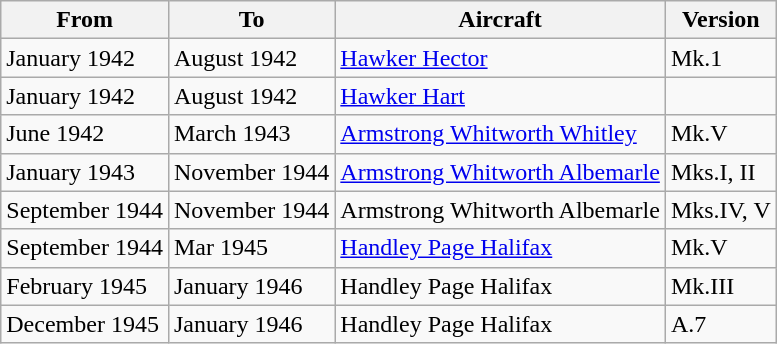<table class="wikitable">
<tr>
<th>From</th>
<th>To</th>
<th>Aircraft</th>
<th>Version</th>
</tr>
<tr>
<td>January 1942</td>
<td>August 1942</td>
<td><a href='#'>Hawker Hector</a></td>
<td>Mk.1</td>
</tr>
<tr>
<td>January 1942</td>
<td>August 1942</td>
<td><a href='#'>Hawker Hart</a></td>
<td></td>
</tr>
<tr>
<td>June 1942</td>
<td>March 1943</td>
<td><a href='#'>Armstrong Whitworth Whitley</a></td>
<td>Mk.V</td>
</tr>
<tr>
<td>January 1943</td>
<td>November 1944</td>
<td><a href='#'>Armstrong Whitworth Albemarle</a></td>
<td>Mks.I, II</td>
</tr>
<tr>
<td>September 1944</td>
<td>November 1944</td>
<td>Armstrong Whitworth Albemarle</td>
<td>Mks.IV, V</td>
</tr>
<tr>
<td>September 1944</td>
<td>Mar 1945</td>
<td><a href='#'>Handley Page Halifax</a></td>
<td>Mk.V</td>
</tr>
<tr>
<td>February 1945</td>
<td>January 1946</td>
<td>Handley Page Halifax</td>
<td>Mk.III</td>
</tr>
<tr>
<td>December 1945</td>
<td>January 1946</td>
<td>Handley Page Halifax</td>
<td>A.7</td>
</tr>
</table>
